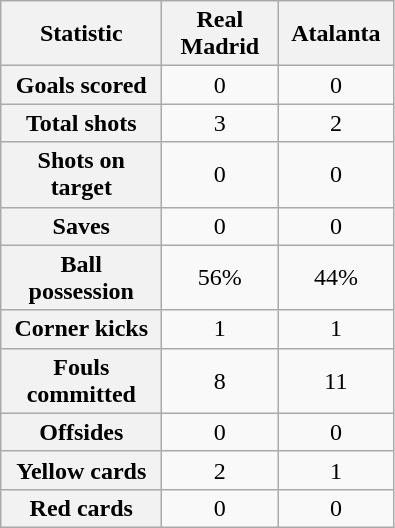<table class="wikitable plainrowheaders" style="text-align:center">
<tr>
<th scope="col" style="width:100px">Statistic</th>
<th scope="col" style="width:70px">Real Madrid</th>
<th scope="col" style="width:70px">Atalanta</th>
</tr>
<tr>
<th scope=row>Goals scored</th>
<td>0</td>
<td>0</td>
</tr>
<tr>
<th scope=row>Total shots</th>
<td>3</td>
<td>2</td>
</tr>
<tr>
<th scope=row>Shots on target</th>
<td>0</td>
<td>0</td>
</tr>
<tr>
<th scope=row>Saves</th>
<td>0</td>
<td>0</td>
</tr>
<tr>
<th scope=row>Ball possession</th>
<td>56%</td>
<td>44%</td>
</tr>
<tr>
<th scope=row>Corner kicks</th>
<td>1</td>
<td>1</td>
</tr>
<tr>
<th scope=row>Fouls committed</th>
<td>8</td>
<td>11</td>
</tr>
<tr>
<th scope=row>Offsides</th>
<td>0</td>
<td>0</td>
</tr>
<tr>
<th scope=row>Yellow cards</th>
<td>2</td>
<td>1</td>
</tr>
<tr>
<th scope=row>Red cards</th>
<td>0</td>
<td>0</td>
</tr>
</table>
